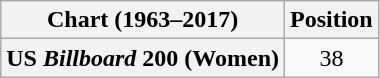<table class="wikitable plainrowheaders" style="text-align:center">
<tr>
<th>Chart (1963–2017)</th>
<th>Position</th>
</tr>
<tr>
<th scope="row">US <em>Billboard</em> 200 (Women)</th>
<td>38</td>
</tr>
</table>
